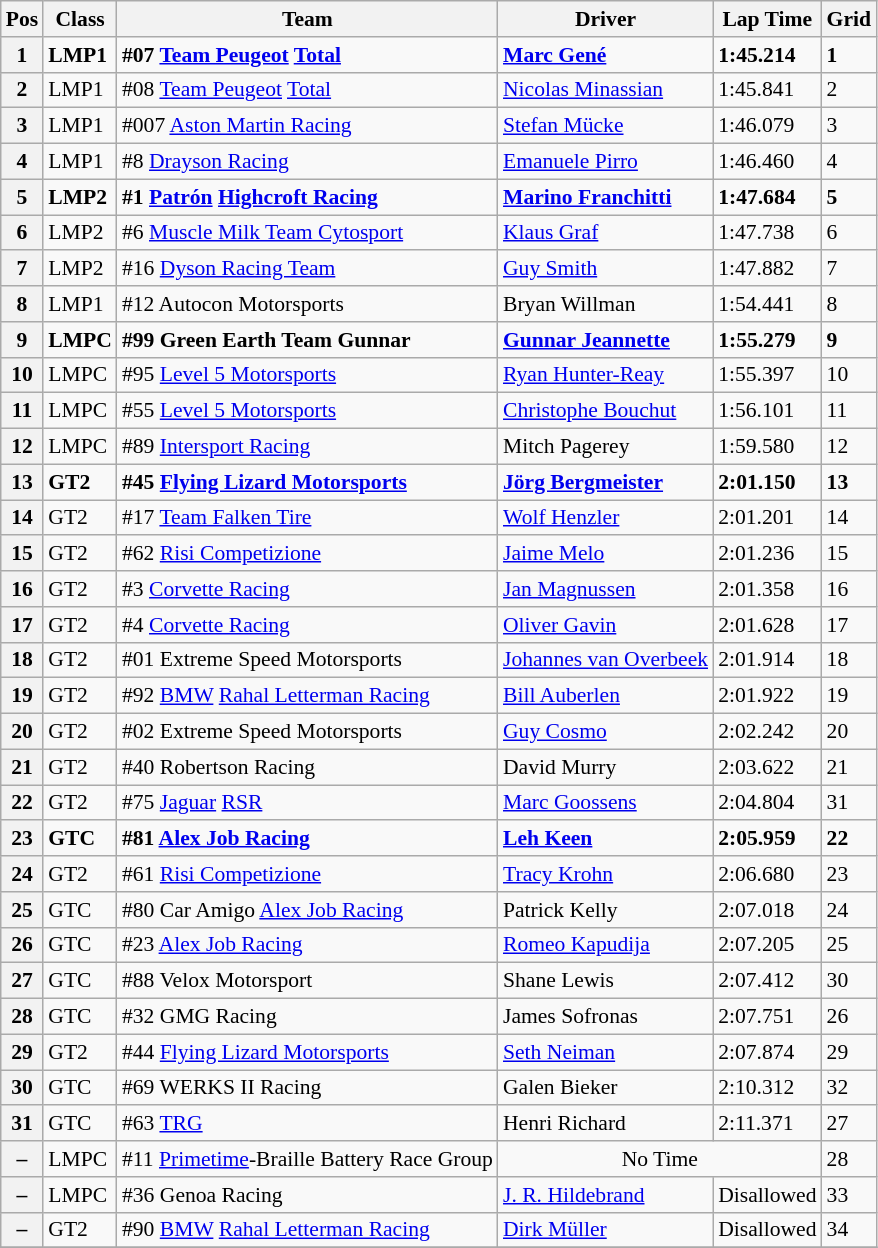<table class="wikitable" style="font-size: 90%;">
<tr>
<th>Pos</th>
<th>Class</th>
<th>Team</th>
<th>Driver</th>
<th>Lap Time</th>
<th>Grid</th>
</tr>
<tr style="font-weight:bold">
<th>1</th>
<td>LMP1</td>
<td>#07 <a href='#'>Team Peugeot</a> <a href='#'>Total</a></td>
<td><a href='#'>Marc Gené</a></td>
<td>1:45.214</td>
<td>1</td>
</tr>
<tr>
<th>2</th>
<td>LMP1</td>
<td>#08 <a href='#'>Team Peugeot</a> <a href='#'>Total</a></td>
<td><a href='#'>Nicolas Minassian</a></td>
<td>1:45.841</td>
<td>2</td>
</tr>
<tr>
<th>3</th>
<td>LMP1</td>
<td>#007 <a href='#'>Aston Martin Racing</a></td>
<td><a href='#'>Stefan Mücke</a></td>
<td>1:46.079</td>
<td>3</td>
</tr>
<tr>
<th>4</th>
<td>LMP1</td>
<td>#8 <a href='#'>Drayson Racing</a></td>
<td><a href='#'>Emanuele Pirro</a></td>
<td>1:46.460</td>
<td>4</td>
</tr>
<tr style="font-weight:bold">
<th>5</th>
<td>LMP2</td>
<td>#1 <a href='#'>Patrón</a> <a href='#'>Highcroft Racing</a></td>
<td><a href='#'>Marino Franchitti</a></td>
<td>1:47.684</td>
<td>5</td>
</tr>
<tr>
<th>6</th>
<td>LMP2</td>
<td>#6 <a href='#'>Muscle Milk Team Cytosport</a></td>
<td><a href='#'>Klaus Graf</a></td>
<td>1:47.738</td>
<td>6</td>
</tr>
<tr>
<th>7</th>
<td>LMP2</td>
<td>#16 <a href='#'>Dyson Racing Team</a></td>
<td><a href='#'>Guy Smith</a></td>
<td>1:47.882</td>
<td>7</td>
</tr>
<tr>
<th>8</th>
<td>LMP1</td>
<td>#12 Autocon Motorsports</td>
<td>Bryan Willman</td>
<td>1:54.441</td>
<td>8</td>
</tr>
<tr style="font-weight:bold">
<th>9</th>
<td>LMPC</td>
<td>#99 Green Earth Team Gunnar</td>
<td><a href='#'>Gunnar Jeannette</a></td>
<td>1:55.279</td>
<td>9</td>
</tr>
<tr>
<th>10</th>
<td>LMPC</td>
<td>#95 <a href='#'>Level 5 Motorsports</a></td>
<td><a href='#'>Ryan Hunter-Reay</a></td>
<td>1:55.397</td>
<td>10</td>
</tr>
<tr>
<th>11</th>
<td>LMPC</td>
<td>#55 <a href='#'>Level 5 Motorsports</a></td>
<td><a href='#'>Christophe Bouchut</a></td>
<td>1:56.101</td>
<td>11</td>
</tr>
<tr>
<th>12</th>
<td>LMPC</td>
<td>#89 <a href='#'>Intersport Racing</a></td>
<td>Mitch Pagerey</td>
<td>1:59.580</td>
<td>12</td>
</tr>
<tr style="font-weight:bold">
<th>13</th>
<td>GT2</td>
<td>#45 <a href='#'>Flying Lizard Motorsports</a></td>
<td><a href='#'>Jörg Bergmeister</a></td>
<td>2:01.150</td>
<td>13</td>
</tr>
<tr>
<th>14</th>
<td>GT2</td>
<td>#17 <a href='#'>Team Falken Tire</a></td>
<td><a href='#'>Wolf Henzler</a></td>
<td>2:01.201</td>
<td>14</td>
</tr>
<tr>
<th>15</th>
<td>GT2</td>
<td>#62 <a href='#'>Risi Competizione</a></td>
<td><a href='#'>Jaime Melo</a></td>
<td>2:01.236</td>
<td>15</td>
</tr>
<tr>
<th>16</th>
<td>GT2</td>
<td>#3 <a href='#'>Corvette Racing</a></td>
<td><a href='#'>Jan Magnussen</a></td>
<td>2:01.358</td>
<td>16</td>
</tr>
<tr>
<th>17</th>
<td>GT2</td>
<td>#4 <a href='#'>Corvette Racing</a></td>
<td><a href='#'>Oliver Gavin</a></td>
<td>2:01.628</td>
<td>17</td>
</tr>
<tr>
<th>18</th>
<td>GT2</td>
<td>#01 Extreme Speed Motorsports</td>
<td><a href='#'>Johannes van Overbeek</a></td>
<td>2:01.914</td>
<td>18</td>
</tr>
<tr>
<th>19</th>
<td>GT2</td>
<td>#92 <a href='#'>BMW</a> <a href='#'>Rahal Letterman Racing</a></td>
<td><a href='#'>Bill Auberlen</a></td>
<td>2:01.922</td>
<td>19</td>
</tr>
<tr>
<th>20</th>
<td>GT2</td>
<td>#02 Extreme Speed Motorsports</td>
<td><a href='#'>Guy Cosmo</a></td>
<td>2:02.242</td>
<td>20</td>
</tr>
<tr>
<th>21</th>
<td>GT2</td>
<td>#40 Robertson Racing</td>
<td>David Murry</td>
<td>2:03.622</td>
<td>21</td>
</tr>
<tr>
<th>22</th>
<td>GT2</td>
<td>#75 <a href='#'>Jaguar</a> <a href='#'>RSR</a></td>
<td><a href='#'>Marc Goossens</a></td>
<td>2:04.804</td>
<td>31</td>
</tr>
<tr style="font-weight:bold">
<th>23</th>
<td>GTC</td>
<td>#81 <a href='#'>Alex Job Racing</a></td>
<td><a href='#'>Leh Keen</a></td>
<td>2:05.959</td>
<td>22</td>
</tr>
<tr>
<th>24</th>
<td>GT2</td>
<td>#61 <a href='#'>Risi Competizione</a></td>
<td><a href='#'>Tracy Krohn</a></td>
<td>2:06.680</td>
<td>23</td>
</tr>
<tr>
<th>25</th>
<td>GTC</td>
<td>#80 Car Amigo <a href='#'>Alex Job Racing</a></td>
<td>Patrick Kelly</td>
<td>2:07.018</td>
<td>24</td>
</tr>
<tr>
<th>26</th>
<td>GTC</td>
<td>#23 <a href='#'>Alex Job Racing</a></td>
<td><a href='#'>Romeo Kapudija</a></td>
<td>2:07.205</td>
<td>25</td>
</tr>
<tr>
<th>27</th>
<td>GTC</td>
<td>#88 Velox Motorsport</td>
<td>Shane Lewis</td>
<td>2:07.412</td>
<td>30</td>
</tr>
<tr>
<th>28</th>
<td>GTC</td>
<td>#32 GMG Racing</td>
<td>James Sofronas</td>
<td>2:07.751</td>
<td>26</td>
</tr>
<tr>
<th>29</th>
<td>GT2</td>
<td>#44 <a href='#'>Flying Lizard Motorsports</a></td>
<td><a href='#'>Seth Neiman</a></td>
<td>2:07.874</td>
<td>29</td>
</tr>
<tr>
<th>30</th>
<td>GTC</td>
<td>#69 WERKS II Racing</td>
<td>Galen Bieker</td>
<td>2:10.312</td>
<td>32</td>
</tr>
<tr>
<th>31</th>
<td>GTC</td>
<td>#63 <a href='#'>TRG</a></td>
<td>Henri Richard</td>
<td>2:11.371</td>
<td>27</td>
</tr>
<tr>
<th>–</th>
<td>LMPC</td>
<td>#11 <a href='#'>Primetime</a>-Braille Battery Race Group</td>
<td colspan=2 align="center">No Time</td>
<td>28</td>
</tr>
<tr>
<th>–</th>
<td>LMPC</td>
<td>#36 Genoa Racing</td>
<td><a href='#'>J. R. Hildebrand</a></td>
<td align="center">Disallowed</td>
<td>33</td>
</tr>
<tr>
<th>–</th>
<td>GT2</td>
<td>#90 <a href='#'>BMW</a> <a href='#'>Rahal Letterman Racing</a></td>
<td><a href='#'>Dirk Müller</a></td>
<td align="center">Disallowed</td>
<td>34</td>
</tr>
<tr>
</tr>
</table>
